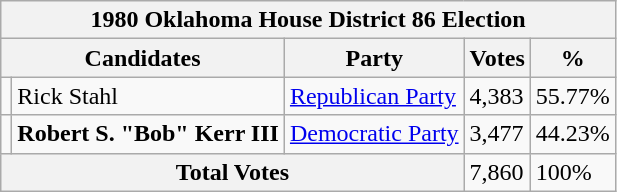<table class="wikitable">
<tr>
<th colspan="5"><strong>1980 Oklahoma House District 86 Election</strong></th>
</tr>
<tr>
<th colspan="2">Candidates</th>
<th>Party</th>
<th>Votes</th>
<th>%</th>
</tr>
<tr>
<td></td>
<td>Rick Stahl</td>
<td><a href='#'>Republican Party</a></td>
<td>4,383</td>
<td>55.77%</td>
</tr>
<tr>
<td></td>
<td><strong>Robert S. "Bob" Kerr III</strong></td>
<td><a href='#'>Democratic Party</a></td>
<td>3,477</td>
<td>44.23%</td>
</tr>
<tr>
<th colspan="3"><strong>Total Votes</strong></th>
<td>7,860</td>
<td>100%</td>
</tr>
</table>
